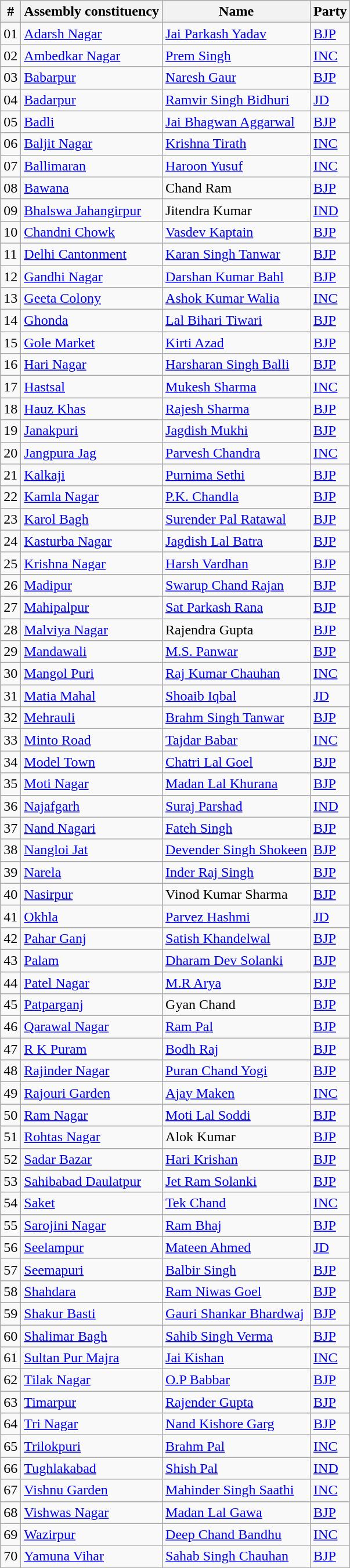<table class="wikitable sortable">
<tr>
<th>#</th>
<th>Assembly constituency</th>
<th>Name</th>
<th>Party</th>
</tr>
<tr>
<td>01</td>
<td><a href='#'>Adarsh Nagar</a></td>
<td><a href='#'>Jai Parkash Yadav</a></td>
<td><a href='#'>BJP</a></td>
</tr>
<tr>
<td>02</td>
<td><a href='#'>Ambedkar Nagar</a></td>
<td><a href='#'>Prem Singh</a></td>
<td><a href='#'>INC</a></td>
</tr>
<tr>
<td>03</td>
<td><a href='#'>Babarpur</a></td>
<td><a href='#'>Naresh Gaur</a></td>
<td><a href='#'>BJP</a></td>
</tr>
<tr>
<td>04</td>
<td><a href='#'>Badarpur</a></td>
<td><a href='#'>Ramvir Singh Bidhuri</a></td>
<td><a href='#'>JD</a></td>
</tr>
<tr>
<td>05</td>
<td><a href='#'>Badli</a></td>
<td><a href='#'>Jai Bhagwan Aggarwal</a></td>
<td><a href='#'>BJP</a></td>
</tr>
<tr>
<td>06</td>
<td><a href='#'>Baljit Nagar</a></td>
<td><a href='#'>Krishna Tirath</a></td>
<td><a href='#'>INC</a></td>
</tr>
<tr>
<td>07</td>
<td><a href='#'>Ballimaran</a></td>
<td><a href='#'>Haroon Yusuf</a></td>
<td><a href='#'>INC</a></td>
</tr>
<tr>
<td>08</td>
<td><a href='#'>Bawana</a></td>
<td>Chand Ram</td>
<td><a href='#'>BJP</a></td>
</tr>
<tr>
<td>09</td>
<td><a href='#'>Bhalswa Jahangirpur</a></td>
<td>Jitendra Kumar</td>
<td><a href='#'>IND</a></td>
</tr>
<tr>
<td>10</td>
<td><a href='#'>Chandni Chowk</a></td>
<td><a href='#'>Vasdev Kaptain</a></td>
<td><a href='#'>BJP</a></td>
</tr>
<tr>
<td>11</td>
<td><a href='#'>Delhi Cantonment</a></td>
<td><a href='#'>Karan Singh Tanwar</a></td>
<td><a href='#'>BJP</a></td>
</tr>
<tr>
<td>12</td>
<td><a href='#'>Gandhi Nagar</a></td>
<td><a href='#'>Darshan Kumar Bahl</a></td>
<td><a href='#'>BJP</a></td>
</tr>
<tr>
<td>13</td>
<td><a href='#'>Geeta Colony</a></td>
<td><a href='#'>Ashok Kumar Walia</a></td>
<td><a href='#'>INC</a></td>
</tr>
<tr>
<td>14</td>
<td><a href='#'>Ghonda</a></td>
<td><a href='#'>Lal Bihari Tiwari</a></td>
<td><a href='#'>BJP</a></td>
</tr>
<tr>
<td>15</td>
<td><a href='#'>Gole Market</a></td>
<td><a href='#'>Kirti Azad</a></td>
<td><a href='#'>BJP</a></td>
</tr>
<tr>
<td>16</td>
<td><a href='#'>Hari Nagar</a></td>
<td><a href='#'>Harsharan Singh Balli</a></td>
<td><a href='#'>BJP</a></td>
</tr>
<tr>
<td>17</td>
<td><a href='#'>Hastsal</a></td>
<td><a href='#'>Mukesh Sharma</a></td>
<td><a href='#'>INC</a></td>
</tr>
<tr>
<td>18</td>
<td><a href='#'>Hauz Khas</a></td>
<td><a href='#'>Rajesh Sharma</a></td>
<td><a href='#'>BJP</a></td>
</tr>
<tr>
<td>19</td>
<td><a href='#'>Janakpuri</a></td>
<td><a href='#'>Jagdish Mukhi</a></td>
<td><a href='#'>BJP</a></td>
</tr>
<tr>
<td>20</td>
<td><a href='#'>Jangpura Jag</a></td>
<td><a href='#'>Parvesh Chandra</a></td>
<td><a href='#'>INC</a></td>
</tr>
<tr>
<td>21</td>
<td><a href='#'>Kalkaji</a></td>
<td><a href='#'>Purnima Sethi</a></td>
<td><a href='#'>BJP</a></td>
</tr>
<tr>
<td>22</td>
<td><a href='#'>Kamla Nagar</a></td>
<td><a href='#'>P.K. Chandla</a></td>
<td><a href='#'>BJP</a></td>
</tr>
<tr>
<td>23</td>
<td><a href='#'>Karol Bagh</a></td>
<td><a href='#'>Surender Pal Ratawal</a></td>
<td><a href='#'>BJP</a></td>
</tr>
<tr>
<td>24</td>
<td><a href='#'>Kasturba Nagar</a></td>
<td><a href='#'>Jagdish Lal Batra</a></td>
<td><a href='#'>BJP</a></td>
</tr>
<tr>
<td>25</td>
<td><a href='#'>Krishna Nagar</a></td>
<td><a href='#'>Harsh Vardhan</a></td>
<td><a href='#'>BJP</a></td>
</tr>
<tr>
<td>26</td>
<td><a href='#'>Madipur</a></td>
<td><a href='#'>Swarup Chand Rajan</a></td>
<td><a href='#'>BJP</a></td>
</tr>
<tr>
<td>27</td>
<td><a href='#'>Mahipalpur</a></td>
<td><a href='#'>Sat Parkash Rana</a></td>
<td><a href='#'>BJP</a></td>
</tr>
<tr>
<td>28</td>
<td><a href='#'>Malviya Nagar</a></td>
<td>Rajendra Gupta</td>
<td><a href='#'>BJP</a></td>
</tr>
<tr>
<td>29</td>
<td><a href='#'>Mandawali</a></td>
<td><a href='#'>M.S. Panwar</a></td>
<td><a href='#'>BJP</a></td>
</tr>
<tr>
<td>30</td>
<td><a href='#'>Mangol Puri</a></td>
<td><a href='#'>Raj Kumar Chauhan</a></td>
<td><a href='#'>INC</a></td>
</tr>
<tr>
<td>31</td>
<td><a href='#'>Matia Mahal</a></td>
<td><a href='#'>Shoaib Iqbal</a></td>
<td><a href='#'>JD</a></td>
</tr>
<tr>
<td>32</td>
<td><a href='#'>Mehrauli</a></td>
<td><a href='#'>Brahm Singh Tanwar</a></td>
<td><a href='#'>BJP</a></td>
</tr>
<tr>
<td>33</td>
<td><a href='#'>Minto Road</a></td>
<td><a href='#'>Tajdar Babar</a></td>
<td><a href='#'>INC</a></td>
</tr>
<tr>
<td>34</td>
<td><a href='#'>Model Town</a></td>
<td><a href='#'>Chatri Lal Goel</a></td>
<td><a href='#'>BJP</a></td>
</tr>
<tr>
<td>35</td>
<td><a href='#'>Moti Nagar</a></td>
<td><a href='#'>Madan Lal Khurana</a></td>
<td><a href='#'>BJP</a></td>
</tr>
<tr>
<td>36</td>
<td><a href='#'>Najafgarh</a></td>
<td><a href='#'>Suraj Parshad</a></td>
<td><a href='#'>IND</a></td>
</tr>
<tr>
<td>37</td>
<td><a href='#'>Nand Nagari</a></td>
<td><a href='#'>Fateh Singh</a></td>
<td><a href='#'>BJP</a></td>
</tr>
<tr>
<td>38</td>
<td><a href='#'>Nangloi Jat</a></td>
<td><a href='#'>Devender Singh Shokeen</a></td>
<td><a href='#'>BJP</a></td>
</tr>
<tr>
<td>39</td>
<td><a href='#'>Narela</a></td>
<td><a href='#'>Inder Raj Singh</a></td>
<td><a href='#'>BJP</a></td>
</tr>
<tr>
<td>40</td>
<td><a href='#'>Nasirpur</a></td>
<td>Vinod Kumar Sharma</td>
<td><a href='#'>BJP</a></td>
</tr>
<tr>
<td>41</td>
<td><a href='#'>Okhla</a></td>
<td><a href='#'>Parvez Hashmi</a></td>
<td><a href='#'>JD</a></td>
</tr>
<tr>
<td>42</td>
<td><a href='#'>Pahar Ganj</a></td>
<td><a href='#'>Satish Khandelwal</a></td>
<td><a href='#'>BJP</a></td>
</tr>
<tr>
<td>43</td>
<td><a href='#'>Palam</a></td>
<td><a href='#'>Dharam Dev Solanki</a></td>
<td><a href='#'>BJP</a></td>
</tr>
<tr>
<td>44</td>
<td><a href='#'>Patel Nagar</a></td>
<td><a href='#'>M.R Arya</a></td>
<td><a href='#'>BJP</a></td>
</tr>
<tr>
<td>45</td>
<td><a href='#'>Patparganj</a></td>
<td>Gyan Chand</td>
<td><a href='#'>BJP</a></td>
</tr>
<tr>
<td>46</td>
<td><a href='#'>Qarawal Nagar</a></td>
<td><a href='#'>Ram Pal</a></td>
<td><a href='#'>BJP</a></td>
</tr>
<tr>
<td>47</td>
<td><a href='#'>R K Puram</a></td>
<td><a href='#'>Bodh Raj</a></td>
<td><a href='#'>BJP</a></td>
</tr>
<tr>
<td>48</td>
<td><a href='#'>Rajinder Nagar</a></td>
<td><a href='#'>Puran Chand Yogi</a></td>
<td><a href='#'>BJP</a></td>
</tr>
<tr>
<td>49</td>
<td><a href='#'>Rajouri Garden</a></td>
<td><a href='#'>Ajay Maken</a></td>
<td><a href='#'>INC</a></td>
</tr>
<tr>
<td>50</td>
<td><a href='#'>Ram Nagar</a></td>
<td><a href='#'>Moti Lal Soddi</a></td>
<td><a href='#'>BJP</a></td>
</tr>
<tr>
<td>51</td>
<td><a href='#'>Rohtas Nagar</a></td>
<td>Alok Kumar</td>
<td><a href='#'>BJP</a></td>
</tr>
<tr>
<td>52</td>
<td><a href='#'>Sadar Bazar</a></td>
<td><a href='#'>Hari Krishan</a></td>
<td><a href='#'>BJP</a></td>
</tr>
<tr>
<td>53</td>
<td><a href='#'>Sahibabad Daulatpur</a></td>
<td><a href='#'>Jet Ram Solanki</a></td>
<td><a href='#'>BJP</a></td>
</tr>
<tr>
<td>54</td>
<td><a href='#'>Saket</a></td>
<td><a href='#'>Tek Chand</a></td>
<td><a href='#'>INC</a></td>
</tr>
<tr>
<td>55</td>
<td><a href='#'>Sarojini Nagar</a></td>
<td><a href='#'>Ram Bhaj</a></td>
<td><a href='#'>BJP</a></td>
</tr>
<tr>
<td>56</td>
<td><a href='#'>Seelampur</a></td>
<td><a href='#'>Mateen Ahmed</a></td>
<td><a href='#'>JD</a></td>
</tr>
<tr>
<td>57</td>
<td><a href='#'>Seemapuri</a></td>
<td><a href='#'>Balbir Singh</a></td>
<td><a href='#'>BJP</a></td>
</tr>
<tr>
<td>58</td>
<td><a href='#'>Shahdara</a></td>
<td><a href='#'>Ram Niwas Goel</a></td>
<td><a href='#'>BJP</a></td>
</tr>
<tr>
<td>59</td>
<td><a href='#'>Shakur Basti</a></td>
<td><a href='#'>Gauri Shankar Bhardwaj</a></td>
<td><a href='#'>BJP</a></td>
</tr>
<tr>
<td>60</td>
<td><a href='#'>Shalimar Bagh</a></td>
<td><a href='#'>Sahib Singh Verma</a></td>
<td><a href='#'>BJP</a></td>
</tr>
<tr>
<td>61</td>
<td><a href='#'>Sultan Pur Majra</a></td>
<td><a href='#'>Jai Kishan</a></td>
<td><a href='#'>INC</a></td>
</tr>
<tr>
<td>62</td>
<td><a href='#'>Tilak Nagar</a></td>
<td><a href='#'>O.P Babbar</a></td>
<td><a href='#'>BJP</a></td>
</tr>
<tr>
<td>63</td>
<td><a href='#'>Timarpur</a></td>
<td><a href='#'>Rajender Gupta</a></td>
<td><a href='#'>BJP</a></td>
</tr>
<tr>
<td>64</td>
<td><a href='#'>Tri Nagar</a></td>
<td><a href='#'>Nand Kishore Garg</a></td>
<td><a href='#'>BJP</a></td>
</tr>
<tr>
<td>65</td>
<td><a href='#'>Trilokpuri</a></td>
<td><a href='#'>Brahm Pal</a></td>
<td><a href='#'>INC</a></td>
</tr>
<tr>
<td>66</td>
<td><a href='#'>Tughlakabad</a></td>
<td><a href='#'>Shish Pal</a></td>
<td><a href='#'>IND</a></td>
</tr>
<tr>
<td>67</td>
<td><a href='#'>Vishnu Garden</a></td>
<td><a href='#'>Mahinder Singh Saathi</a></td>
<td><a href='#'>INC</a></td>
</tr>
<tr>
<td>68</td>
<td><a href='#'>Vishwas Nagar</a></td>
<td><a href='#'>Madan Lal Gawa</a></td>
<td><a href='#'>BJP</a></td>
</tr>
<tr>
<td>69</td>
<td><a href='#'>Wazirpur</a></td>
<td><a href='#'>Deep Chand Bandhu</a></td>
<td><a href='#'>INC</a></td>
</tr>
<tr>
<td>70</td>
<td><a href='#'>Yamuna Vihar</a></td>
<td><a href='#'>Sahab Singh Chauhan</a></td>
<td><a href='#'>BJP</a></td>
</tr>
<tr>
</tr>
</table>
